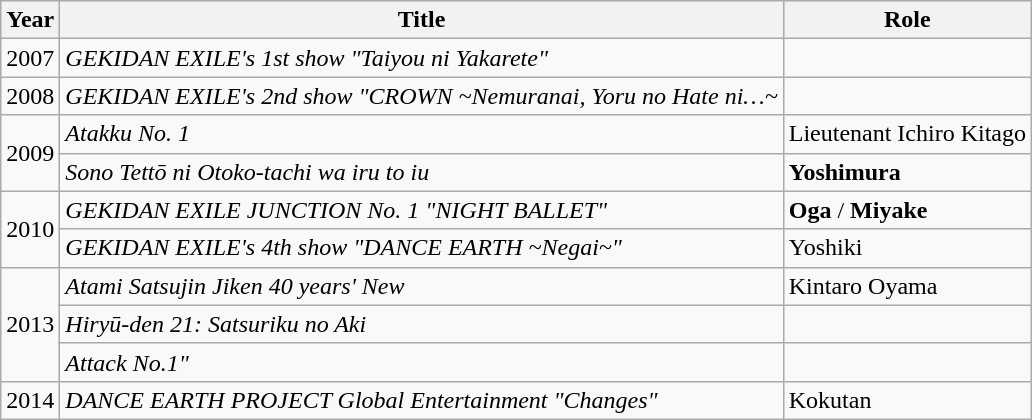<table class="wikitable">
<tr>
<th>Year</th>
<th>Title</th>
<th>Role</th>
</tr>
<tr>
<td>2007</td>
<td><em>GEKIDAN EXILE's 1st show "Taiyou ni Yakarete"</em></td>
<td></td>
</tr>
<tr>
<td>2008</td>
<td><em>GEKIDAN EXILE's 2nd show "CROWN ~Nemuranai, Yoru no Hate ni…~</em></td>
<td></td>
</tr>
<tr>
<td rowspan="2">2009</td>
<td><em>Atakku No. 1</em></td>
<td>Lieutenant Ichiro Kitago</td>
</tr>
<tr>
<td><em>Sono Tettō ni Otoko-tachi wa iru to iu</em></td>
<td><strong>Yoshimura</strong></td>
</tr>
<tr>
<td rowspan="2">2010</td>
<td><em>GEKIDAN EXILE JUNCTION No. 1 "NIGHT BALLET"</em></td>
<td><strong>Oga</strong> / <strong>Miyake</strong></td>
</tr>
<tr>
<td><em>GEKIDAN EXILE's 4th show "DANCE EARTH ~Negai~"</em></td>
<td>Yoshiki</td>
</tr>
<tr>
<td rowspan="3">2013</td>
<td><em>Atami Satsujin Jiken 40 years' New</em></td>
<td>Kintaro Oyama</td>
</tr>
<tr>
<td><em>Hiryū-den 21: Satsuriku no Aki</em></td>
<td></td>
</tr>
<tr>
<td><em>Attack No.1"</em></td>
<td></td>
</tr>
<tr>
<td>2014</td>
<td><em>DANCE EARTH PROJECT Global Entertainment "Changes"</em></td>
<td>Kokutan</td>
</tr>
</table>
